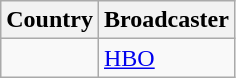<table class="wikitable">
<tr>
<th align=center>Country</th>
<th align=center>Broadcaster</th>
</tr>
<tr>
<td></td>
<td><a href='#'>HBO</a></td>
</tr>
</table>
